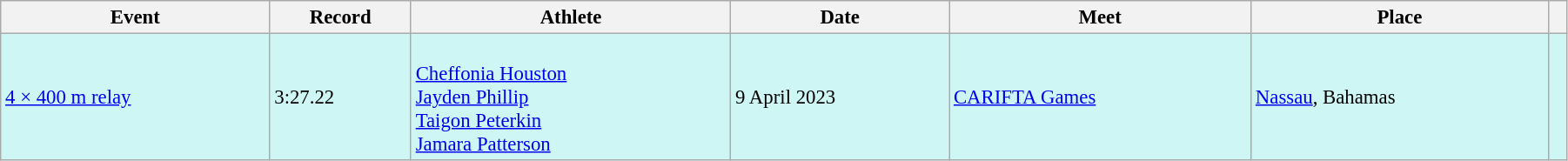<table class="wikitable" style="font-size: 95%; width: 95%;">
<tr>
<th>Event</th>
<th>Record</th>
<th>Athlete</th>
<th>Date</th>
<th>Meet</th>
<th>Place</th>
<th></th>
</tr>
<tr style="background:#cef6f5;">
<td><a href='#'>4 × 400 m relay</a></td>
<td>3:27.22</td>
<td><br><a href='#'>Cheffonia Houston</a><br><a href='#'>Jayden Phillip</a><br><a href='#'>Taigon Peterkin</a><br><a href='#'>Jamara Patterson</a></td>
<td>9 April 2023</td>
<td><a href='#'>CARIFTA Games</a></td>
<td><a href='#'>Nassau</a>, Bahamas</td>
<td></td>
</tr>
</table>
